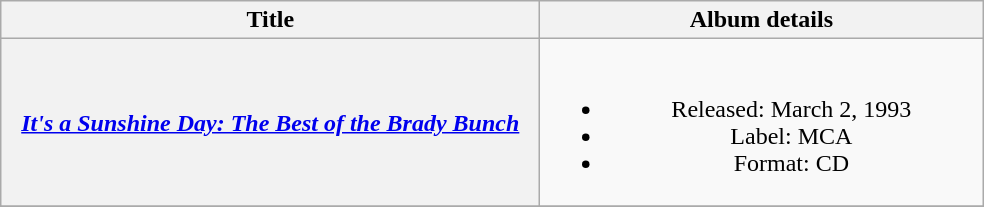<table class="wikitable plainrowheaders" style="text-align:center;">
<tr>
<th scope="col" style="width:22em;">Title</th>
<th scope="col" style="width:18em;">Album details</th>
</tr>
<tr>
<th scope="row"><em><a href='#'>It's a Sunshine Day: The Best of the Brady Bunch</a></em></th>
<td><br><ul><li>Released: March 2, 1993</li><li>Label: MCA </li><li>Format: CD</li></ul></td>
</tr>
<tr>
</tr>
</table>
